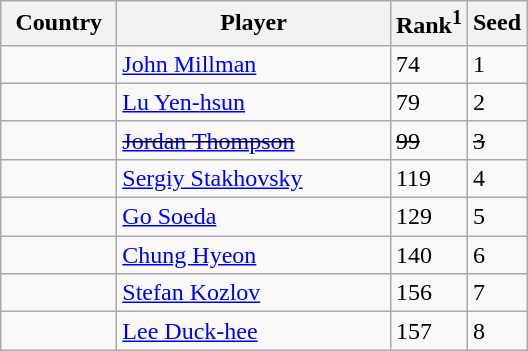<table class="sortable wikitable">
<tr>
<th width="70">Country</th>
<th width="175">Player</th>
<th>Rank<sup>1</sup></th>
<th>Seed</th>
</tr>
<tr>
<td></td>
<td><a href='#'>John Millman</a></td>
<td>74</td>
<td>1</td>
</tr>
<tr>
<td></td>
<td><a href='#'>Lu Yen-hsun</a></td>
<td>79</td>
<td>2</td>
</tr>
<tr>
<td></td>
<td><s><a href='#'>Jordan Thompson</a></s></td>
<td><s>99</s></td>
<td><s>3</s></td>
</tr>
<tr>
<td></td>
<td><a href='#'>Sergiy Stakhovsky</a></td>
<td>119</td>
<td>4</td>
</tr>
<tr>
<td></td>
<td><a href='#'>Go Soeda</a></td>
<td>129</td>
<td>5</td>
</tr>
<tr>
<td></td>
<td><a href='#'>Chung Hyeon</a></td>
<td>140</td>
<td>6</td>
</tr>
<tr>
<td></td>
<td><a href='#'>Stefan Kozlov</a></td>
<td>156</td>
<td>7</td>
</tr>
<tr>
<td></td>
<td><a href='#'>Lee Duck-hee</a></td>
<td>157</td>
<td>8</td>
</tr>
</table>
